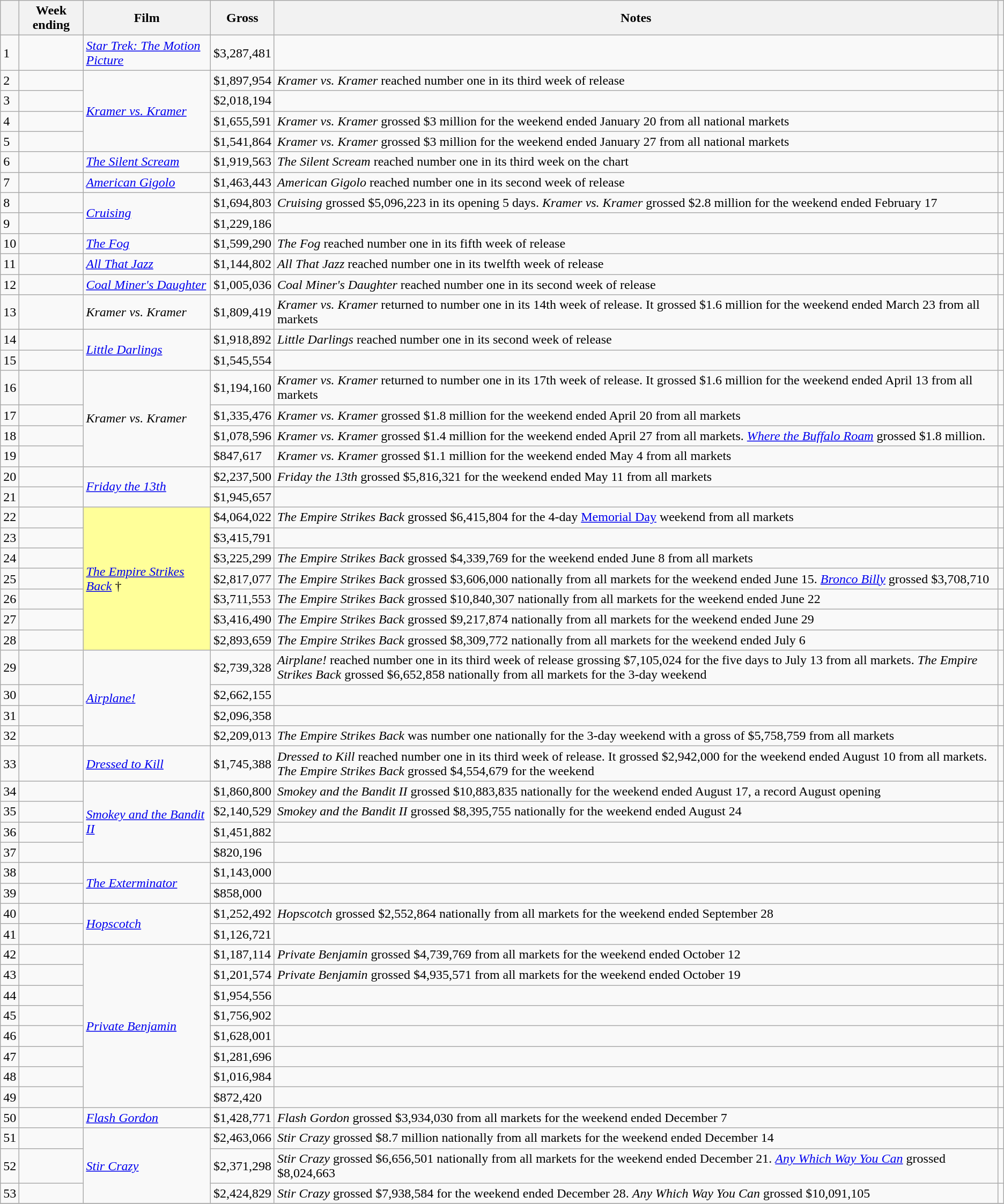<table class="wikitable sortable">
<tr>
<th></th>
<th>Week ending</th>
<th>Film</th>
<th>Gross</th>
<th>Notes</th>
<th class="unsortable"></th>
</tr>
<tr>
<td>1</td>
<td></td>
<td><em><a href='#'>Star Trek: The Motion Picture</a></em></td>
<td>$3,287,481</td>
<td></td>
<td></td>
</tr>
<tr>
<td>2</td>
<td></td>
<td rowspan="4"><em><a href='#'>Kramer vs. Kramer</a></em></td>
<td>$1,897,954</td>
<td><em>Kramer vs. Kramer</em> reached number one in its third week of release</td>
<td></td>
</tr>
<tr>
<td>3</td>
<td></td>
<td>$2,018,194</td>
<td></td>
<td></td>
</tr>
<tr>
<td>4</td>
<td></td>
<td>$1,655,591</td>
<td><em>Kramer vs. Kramer</em> grossed $3 million for the weekend ended January 20 from all national markets</td>
<td></td>
</tr>
<tr>
<td>5</td>
<td></td>
<td>$1,541,864</td>
<td><em>Kramer vs. Kramer</em> grossed $3 million for the weekend ended January 27 from all national markets</td>
<td></td>
</tr>
<tr>
<td>6</td>
<td></td>
<td><em><a href='#'>The Silent Scream</a></em></td>
<td>$1,919,563</td>
<td><em>The Silent Scream</em> reached number one in its third week on the chart</td>
<td></td>
</tr>
<tr>
<td>7</td>
<td></td>
<td><em><a href='#'>American Gigolo</a></em></td>
<td>$1,463,443</td>
<td><em>American Gigolo</em> reached number one in its second week of release</td>
<td></td>
</tr>
<tr>
<td>8</td>
<td></td>
<td rowspan="2"><em><a href='#'>Cruising</a></em></td>
<td>$1,694,803</td>
<td><em>Cruising</em> grossed $5,096,223 in its opening 5 days. <em>Kramer vs. Kramer</em> grossed $2.8 million for the weekend ended February 17</td>
<td></td>
</tr>
<tr>
<td>9</td>
<td></td>
<td>$1,229,186</td>
<td></td>
<td></td>
</tr>
<tr>
<td>10</td>
<td></td>
<td><em><a href='#'>The Fog</a></em></td>
<td>$1,599,290</td>
<td><em>The Fog</em> reached number one in its fifth week of release</td>
<td></td>
</tr>
<tr>
<td>11</td>
<td></td>
<td><em><a href='#'>All That Jazz</a></em></td>
<td>$1,144,802</td>
<td><em>All That Jazz</em> reached number one in its twelfth week of release</td>
<td></td>
</tr>
<tr>
<td>12</td>
<td></td>
<td><em><a href='#'>Coal Miner's Daughter</a></em></td>
<td>$1,005,036</td>
<td><em>Coal Miner's Daughter</em> reached number one in its second week of release</td>
<td></td>
</tr>
<tr>
<td>13</td>
<td></td>
<td><em>Kramer vs. Kramer</em></td>
<td>$1,809,419</td>
<td><em>Kramer vs. Kramer</em> returned to number one in its 14th week of release. It grossed $1.6 million for the weekend ended March 23 from all markets</td>
<td></td>
</tr>
<tr>
<td>14</td>
<td></td>
<td rowspan="2"><em><a href='#'>Little Darlings</a></em></td>
<td>$1,918,892</td>
<td><em>Little Darlings</em> reached number one in its second week of release</td>
<td></td>
</tr>
<tr>
<td>15</td>
<td></td>
<td>$1,545,554</td>
<td></td>
<td></td>
</tr>
<tr>
<td>16</td>
<td></td>
<td rowspan="4"><em>Kramer vs. Kramer</em></td>
<td>$1,194,160</td>
<td><em>Kramer vs. Kramer</em> returned to number one in its 17th week of release. It grossed $1.6 million for the weekend ended April 13 from all markets</td>
<td></td>
</tr>
<tr>
<td>17</td>
<td></td>
<td>$1,335,476</td>
<td><em>Kramer vs. Kramer</em> grossed $1.8 million for the weekend ended April 20 from all markets</td>
<td></td>
</tr>
<tr>
<td>18</td>
<td></td>
<td>$1,078,596</td>
<td><em>Kramer vs. Kramer</em> grossed $1.4 million for the weekend ended April 27 from all markets. <em><a href='#'>Where the Buffalo Roam</a></em> grossed $1.8 million.</td>
<td></td>
</tr>
<tr>
<td>19</td>
<td></td>
<td>$847,617</td>
<td><em>Kramer vs. Kramer</em> grossed $1.1 million for the weekend ended May 4 from all markets</td>
<td></td>
</tr>
<tr>
<td>20</td>
<td></td>
<td rowspan="2"><em><a href='#'>Friday the 13th</a></em></td>
<td>$2,237,500</td>
<td><em>Friday the 13th</em> grossed $5,816,321 for the weekend ended May 11 from all markets</td>
<td></td>
</tr>
<tr>
<td>21</td>
<td></td>
<td>$1,945,657</td>
<td></td>
<td></td>
</tr>
<tr>
<td>22</td>
<td></td>
<td rowspan="7" style="background-color:#FFFF99"><em><a href='#'>The Empire Strikes Back</a></em> †</td>
<td>$4,064,022</td>
<td><em>The Empire Strikes Back</em> grossed $6,415,804 for the 4-day <a href='#'>Memorial Day</a> weekend from all markets</td>
<td></td>
</tr>
<tr>
<td>23</td>
<td></td>
<td>$3,415,791</td>
<td></td>
<td></td>
</tr>
<tr>
<td>24</td>
<td></td>
<td>$3,225,299</td>
<td><em>The Empire Strikes Back</em> grossed $4,339,769 for the weekend ended June 8 from all markets</td>
<td></td>
</tr>
<tr>
<td>25</td>
<td></td>
<td>$2,817,077</td>
<td><em>The Empire Strikes Back</em> grossed $3,606,000 nationally from all markets for the weekend ended June 15. <em><a href='#'>Bronco Billy</a></em> grossed $3,708,710</td>
<td></td>
</tr>
<tr>
<td>26</td>
<td></td>
<td>$3,711,553</td>
<td><em>The Empire Strikes Back</em> grossed $10,840,307 nationally from all markets for the weekend ended June 22</td>
<td></td>
</tr>
<tr>
<td>27</td>
<td></td>
<td>$3,416,490</td>
<td><em>The Empire Strikes Back</em> grossed $9,217,874 nationally from all markets for the weekend ended June 29</td>
<td></td>
</tr>
<tr>
<td>28</td>
<td></td>
<td>$2,893,659</td>
<td><em>The Empire Strikes Back</em> grossed $8,309,772 nationally from all markets for the weekend ended July 6</td>
<td></td>
</tr>
<tr>
<td>29</td>
<td></td>
<td rowspan="4"><em><a href='#'>Airplane!</a></em></td>
<td>$2,739,328</td>
<td><em>Airplane!</em> reached number one in its third week of release grossing $7,105,024 for the five days to July 13 from all markets. <em>The Empire Strikes Back</em> grossed $6,652,858 nationally from all markets for the 3-day weekend</td>
<td></td>
</tr>
<tr>
<td>30</td>
<td></td>
<td>$2,662,155</td>
<td></td>
<td></td>
</tr>
<tr>
<td>31</td>
<td></td>
<td>$2,096,358</td>
<td></td>
<td></td>
</tr>
<tr>
<td>32</td>
<td></td>
<td>$2,209,013</td>
<td><em>The Empire Strikes Back</em> was number one nationally for the 3-day weekend with a gross of $5,758,759 from all markets</td>
<td></td>
</tr>
<tr>
<td>33</td>
<td></td>
<td><em><a href='#'>Dressed to Kill</a></em></td>
<td>$1,745,388</td>
<td><em>Dressed to Kill</em> reached number one in its third week of release. It grossed $2,942,000 for the weekend ended August 10 from all markets. <em>The Empire Strikes Back</em> grossed $4,554,679 for the weekend</td>
<td></td>
</tr>
<tr>
<td>34</td>
<td></td>
<td rowspan="4"><em><a href='#'>Smokey and the Bandit II</a></em></td>
<td>$1,860,800</td>
<td><em>Smokey and the Bandit II</em> grossed $10,883,835 nationally for the weekend ended August 17, a record August opening</td>
<td></td>
</tr>
<tr>
<td>35</td>
<td></td>
<td>$2,140,529</td>
<td><em>Smokey and the Bandit II</em> grossed $8,395,755 nationally for the weekend ended August 24</td>
<td></td>
</tr>
<tr>
<td>36</td>
<td></td>
<td>$1,451,882</td>
<td></td>
<td></td>
</tr>
<tr>
<td>37</td>
<td></td>
<td>$820,196</td>
<td></td>
<td></td>
</tr>
<tr>
<td>38</td>
<td></td>
<td rowspan="2"><em><a href='#'>The Exterminator</a></em></td>
<td>$1,143,000</td>
<td></td>
<td></td>
</tr>
<tr>
<td>39</td>
<td></td>
<td>$858,000</td>
<td></td>
<td></td>
</tr>
<tr>
<td>40</td>
<td></td>
<td rowspan="2"><em><a href='#'>Hopscotch</a></em></td>
<td>$1,252,492</td>
<td><em>Hopscotch</em> grossed $2,552,864 nationally from all markets for the weekend ended September 28</td>
<td></td>
</tr>
<tr>
<td>41</td>
<td></td>
<td>$1,126,721</td>
<td></td>
<td></td>
</tr>
<tr>
<td>42</td>
<td></td>
<td rowspan="8"><em><a href='#'>Private Benjamin</a></em></td>
<td>$1,187,114</td>
<td><em>Private Benjamin</em> grossed $4,739,769 from all markets for the weekend ended October 12</td>
<td></td>
</tr>
<tr>
<td>43</td>
<td></td>
<td>$1,201,574</td>
<td><em>Private Benjamin</em> grossed $4,935,571 from all markets for the weekend ended October 19</td>
<td></td>
</tr>
<tr>
<td>44</td>
<td></td>
<td>$1,954,556</td>
<td></td>
<td></td>
</tr>
<tr>
<td>45</td>
<td></td>
<td>$1,756,902</td>
<td></td>
<td></td>
</tr>
<tr>
<td>46</td>
<td></td>
<td>$1,628,001</td>
<td></td>
<td></td>
</tr>
<tr>
<td>47</td>
<td></td>
<td>$1,281,696</td>
<td></td>
<td></td>
</tr>
<tr>
<td>48</td>
<td></td>
<td>$1,016,984</td>
<td></td>
<td></td>
</tr>
<tr>
<td>49</td>
<td></td>
<td>$872,420</td>
<td></td>
<td></td>
</tr>
<tr>
<td>50</td>
<td></td>
<td><em><a href='#'>Flash Gordon</a></em></td>
<td>$1,428,771</td>
<td><em>Flash Gordon</em> grossed $3,934,030 from all markets for the weekend ended December 7</td>
<td></td>
</tr>
<tr>
<td>51</td>
<td></td>
<td rowspan="3"><em><a href='#'>Stir Crazy</a></em></td>
<td>$2,463,066</td>
<td><em>Stir Crazy</em> grossed $8.7 million nationally from all markets for the weekend ended December 14</td>
<td></td>
</tr>
<tr>
<td>52</td>
<td></td>
<td>$2,371,298</td>
<td><em>Stir Crazy</em> grossed $6,656,501 nationally from all markets for the weekend ended December 21. <em><a href='#'>Any Which Way You Can</a></em> grossed $8,024,663</td>
<td></td>
</tr>
<tr>
<td>53</td>
<td></td>
<td>$2,424,829</td>
<td><em>Stir Crazy</em> grossed $7,938,584 for the weekend ended December 28. <em>Any Which Way You Can</em> grossed $10,091,105</td>
<td></td>
</tr>
<tr>
</tr>
</table>
